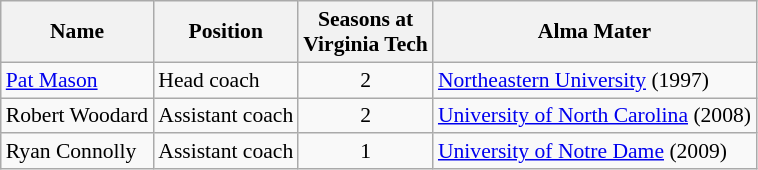<table class="wikitable" border="1" style="font-size:90%;">
<tr>
<th>Name</th>
<th>Position</th>
<th>Seasons at<br>Virginia Tech</th>
<th>Alma Mater</th>
</tr>
<tr>
<td><a href='#'>Pat Mason</a></td>
<td>Head coach</td>
<td align=center>2</td>
<td><a href='#'>Northeastern University</a> (1997)</td>
</tr>
<tr>
<td>Robert Woodard</td>
<td>Assistant coach</td>
<td align=center>2</td>
<td><a href='#'>University of North Carolina</a> (2008)</td>
</tr>
<tr>
<td>Ryan Connolly</td>
<td>Assistant coach</td>
<td align=center>1</td>
<td><a href='#'>University of Notre Dame</a> (2009)</td>
</tr>
</table>
